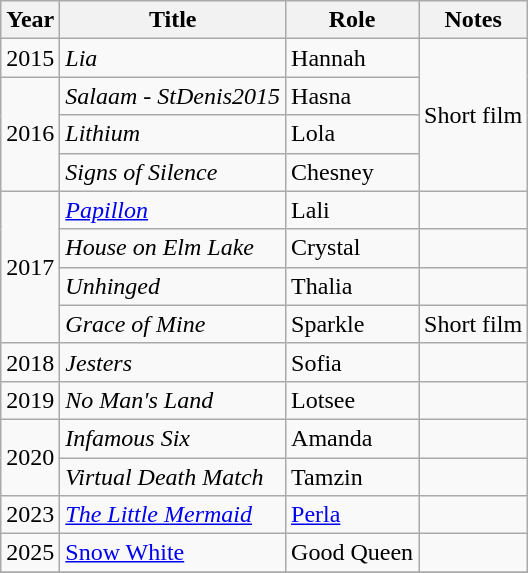<table class="wikitable sortable">
<tr>
<th>Year</th>
<th>Title</th>
<th>Role</th>
<th class="unsortable">Notes</th>
</tr>
<tr>
<td>2015</td>
<td><em>Lia</em></td>
<td>Hannah</td>
<td rowspan="4">Short film</td>
</tr>
<tr>
<td rowspan="3">2016</td>
<td><em>Salaam - StDenis2015</em></td>
<td>Hasna</td>
</tr>
<tr>
<td><em>Lithium</em></td>
<td>Lola</td>
</tr>
<tr>
<td><em>Signs of Silence</em></td>
<td>Chesney</td>
</tr>
<tr>
<td rowspan="4">2017</td>
<td><em><a href='#'>Papillon</a></em></td>
<td>Lali</td>
<td></td>
</tr>
<tr>
<td><em>House on Elm Lake</em></td>
<td>Crystal</td>
<td></td>
</tr>
<tr>
<td><em>Unhinged</em></td>
<td>Thalia</td>
<td></td>
</tr>
<tr>
<td><em>Grace of Mine</em></td>
<td>Sparkle</td>
<td>Short film</td>
</tr>
<tr>
<td>2018</td>
<td><em>Jesters</em></td>
<td>Sofia</td>
<td></td>
</tr>
<tr>
<td>2019</td>
<td><em>No Man's Land</em></td>
<td>Lotsee</td>
<td></td>
</tr>
<tr>
<td rowspan="2">2020</td>
<td><em>Infamous Six</em></td>
<td>Amanda</td>
<td></td>
</tr>
<tr>
<td><em>Virtual Death Match</em></td>
<td>Tamzin</td>
<td></td>
</tr>
<tr>
<td>2023</td>
<td><em><a href='#'>The Little Mermaid</a></em></td>
<td><a href='#'>Perla</a></td>
<td></td>
</tr>
<tr>
<td>2025</td>
<td><a href='#'>Snow White</a></td>
<td>Good Queen</td>
<td></td>
</tr>
<tr>
</tr>
</table>
